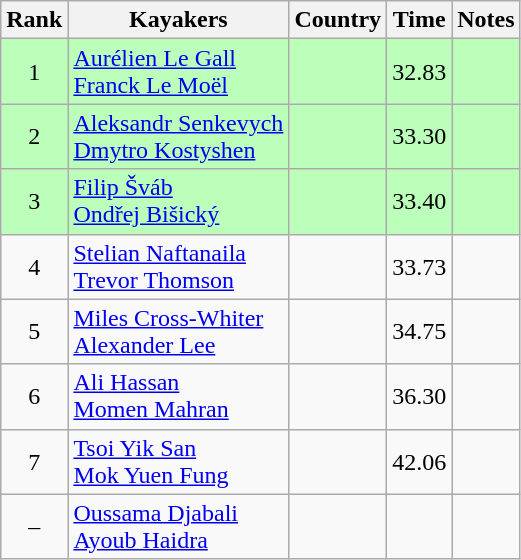<table class="wikitable" style="text-align:center">
<tr>
<th>Rank</th>
<th>Kayakers</th>
<th>Country</th>
<th>Time</th>
<th>Notes</th>
</tr>
<tr bgcolor=bbffbb>
<td>1</td>
<td align="left"><a href='#'>Aurélien Le Gall</a><br><a href='#'>Franck Le Moël</a></td>
<td align="left"></td>
<td>32.83</td>
<td></td>
</tr>
<tr bgcolor=bbffbb>
<td>2</td>
<td align="left"><a href='#'>Aleksandr Senkevych</a><br><a href='#'>Dmytro Kostyshen</a></td>
<td align="left"></td>
<td>33.30</td>
<td></td>
</tr>
<tr bgcolor=bbffbb>
<td>3</td>
<td align="left"><a href='#'>Filip Šváb</a><br><a href='#'>Ondřej Bišický</a></td>
<td align="left"></td>
<td>33.40</td>
<td></td>
</tr>
<tr>
<td>4</td>
<td align="left"><a href='#'>Stelian Naftanaila</a><br><a href='#'>Trevor Thomson</a></td>
<td align="left"></td>
<td>33.73</td>
<td></td>
</tr>
<tr>
<td>5</td>
<td align="left"><a href='#'>Miles Cross-Whiter</a><br><a href='#'>Alexander Lee</a></td>
<td align="left"></td>
<td>34.75</td>
<td></td>
</tr>
<tr>
<td>6</td>
<td align="left"><a href='#'>Ali Hassan</a><br><a href='#'>Momen Mahran</a></td>
<td align="left"></td>
<td>36.30</td>
<td></td>
</tr>
<tr>
<td>7</td>
<td align="left"><a href='#'>Tsoi Yik San</a><br><a href='#'>Mok Yuen Fung</a></td>
<td align="left"></td>
<td>42.06</td>
<td></td>
</tr>
<tr>
<td>–</td>
<td align="left"><a href='#'>Oussama Djabali</a><br><a href='#'>Ayoub Haidra</a></td>
<td align="left"></td>
<td></td>
<td></td>
</tr>
</table>
